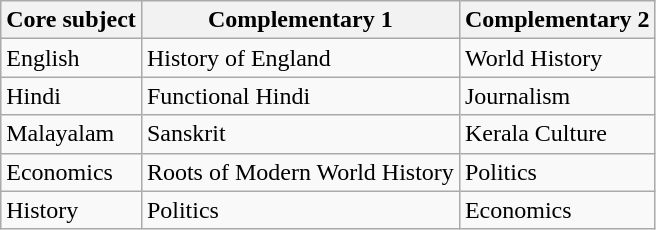<table class="wikitable" border="1">
<tr>
<th>Core subject</th>
<th>Complementary 1</th>
<th>Complementary 2</th>
</tr>
<tr>
<td>English</td>
<td>History of England</td>
<td>World History</td>
</tr>
<tr>
<td>Hindi</td>
<td>Functional Hindi</td>
<td>Journalism</td>
</tr>
<tr>
<td>Malayalam</td>
<td>Sanskrit</td>
<td>Kerala Culture</td>
</tr>
<tr>
<td>Economics</td>
<td>Roots of Modern World History</td>
<td>Politics</td>
</tr>
<tr>
<td>History</td>
<td>Politics</td>
<td>Economics</td>
</tr>
</table>
